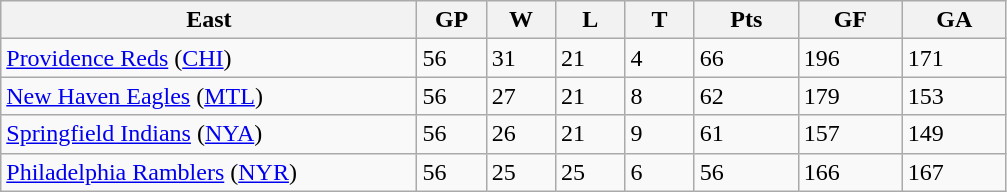<table class="wikitable">
<tr>
<th bgcolor="#DDDDFF" width="30%">East</th>
<th bgcolor="#DDDDFF" width="5%">GP</th>
<th bgcolor="#DDDDFF" width="5%">W</th>
<th bgcolor="#DDDDFF" width="5%">L</th>
<th bgcolor="#DDDDFF" width="5%">T</th>
<th bgcolor="#DDDDFF" width="7.5%">Pts</th>
<th bgcolor="#DDDDFF" width="7.5%">GF</th>
<th bgcolor="#DDDDFF" width="7.5%">GA</th>
</tr>
<tr>
<td><a href='#'>Providence Reds</a> (<a href='#'>CHI</a>)</td>
<td>56</td>
<td>31</td>
<td>21</td>
<td>4</td>
<td>66</td>
<td>196</td>
<td>171</td>
</tr>
<tr>
<td><a href='#'>New Haven Eagles</a> (<a href='#'>MTL</a>)</td>
<td>56</td>
<td>27</td>
<td>21</td>
<td>8</td>
<td>62</td>
<td>179</td>
<td>153</td>
</tr>
<tr>
<td><a href='#'>Springfield Indians</a> (<a href='#'>NYA</a>)</td>
<td>56</td>
<td>26</td>
<td>21</td>
<td>9</td>
<td>61</td>
<td>157</td>
<td>149</td>
</tr>
<tr>
<td><a href='#'>Philadelphia Ramblers</a> (<a href='#'>NYR</a>)</td>
<td>56</td>
<td>25</td>
<td>25</td>
<td>6</td>
<td>56</td>
<td>166</td>
<td>167</td>
</tr>
</table>
